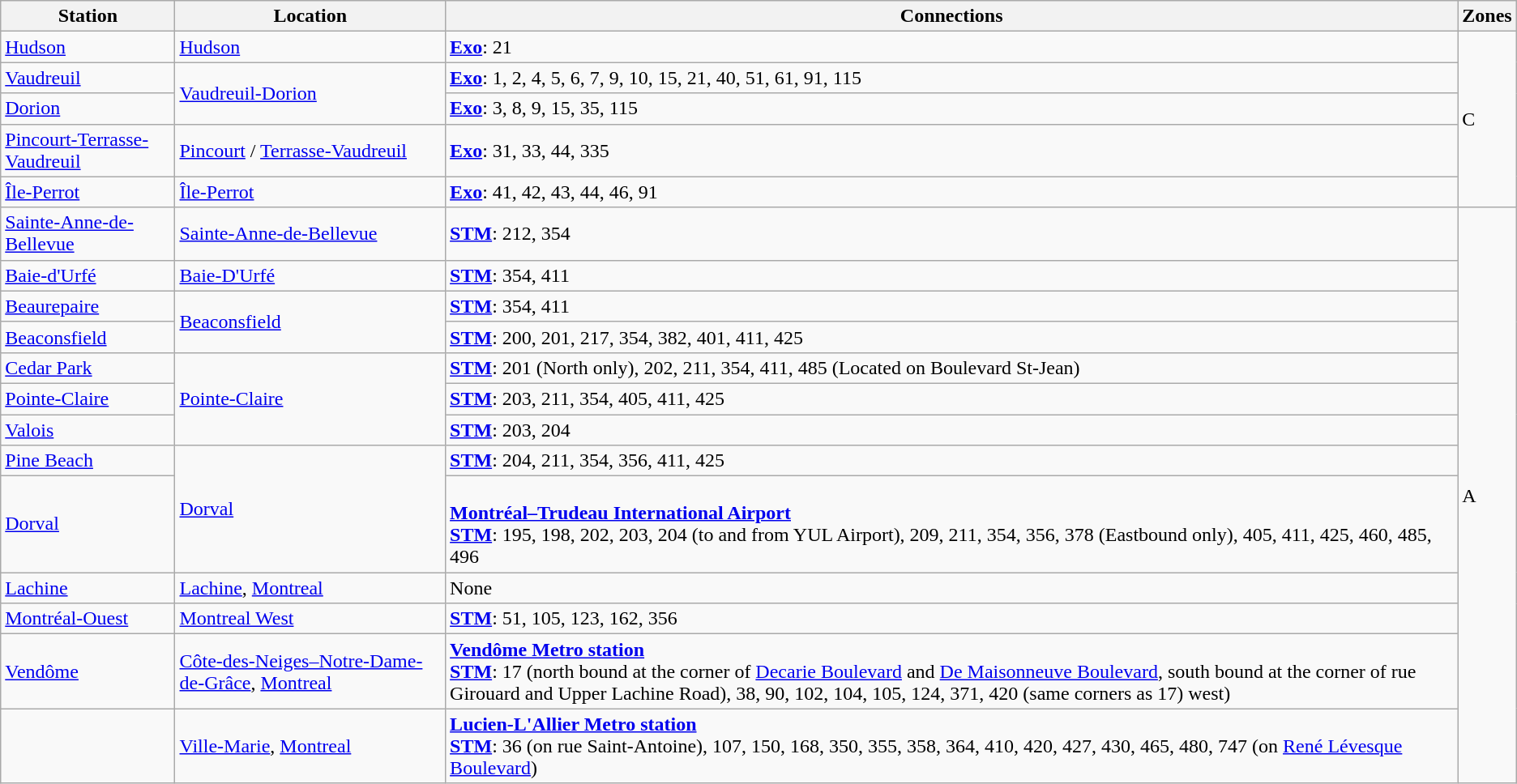<table class="wikitable">
<tr>
<th>Station</th>
<th>Location</th>
<th>Connections</th>
<th>Zones</th>
</tr>
<tr>
<td><a href='#'>Hudson</a></td>
<td><a href='#'>Hudson</a></td>
<td> <strong><a href='#'>Exo</a></strong>: 21</td>
<td rowspan="5">C</td>
</tr>
<tr>
<td><a href='#'>Vaudreuil</a></td>
<td rowspan=2><a href='#'>Vaudreuil-Dorion</a></td>
<td> <strong><a href='#'>Exo</a></strong>: 1, 2, 4, 5, 6, 7, 9, 10, 15, 21, 40, 51, 61, 91, 115</td>
</tr>
<tr>
<td><a href='#'>Dorion</a></td>
<td> <strong><a href='#'>Exo</a></strong>: 3, 8, 9, 15, 35, 115</td>
</tr>
<tr>
<td><a href='#'>Pincourt-Terrasse-Vaudreuil</a></td>
<td><a href='#'>Pincourt</a> / <a href='#'>Terrasse-Vaudreuil</a></td>
<td> <strong><a href='#'>Exo</a></strong>: 31, 33, 44, 335</td>
</tr>
<tr>
<td><a href='#'>Île-Perrot</a></td>
<td><a href='#'>Île-Perrot</a></td>
<td> <strong><a href='#'>Exo</a></strong>: 41, 42, 43, 44, 46, 91</td>
</tr>
<tr>
<td><a href='#'>Sainte-Anne-de-Bellevue</a></td>
<td><a href='#'>Sainte-Anne-de-Bellevue</a></td>
<td> <strong><a href='#'>STM</a></strong>: 212, 354<br></td>
<td rowspan="13">A</td>
</tr>
<tr>
<td><a href='#'>Baie-d'Urfé</a></td>
<td><a href='#'>Baie-D'Urfé</a></td>
<td> <strong><a href='#'>STM</a></strong>: 354, 411</td>
</tr>
<tr>
<td><a href='#'>Beaurepaire</a></td>
<td rowspan=2><a href='#'>Beaconsfield</a></td>
<td> <strong><a href='#'>STM</a></strong>: 354, 411</td>
</tr>
<tr>
<td><a href='#'>Beaconsfield</a></td>
<td> <strong><a href='#'>STM</a></strong>: 200, 201, 217, 354, 382, 401, 411, 425</td>
</tr>
<tr>
<td><a href='#'>Cedar Park</a></td>
<td rowspan=3><a href='#'>Pointe-Claire</a></td>
<td> <strong><a href='#'>STM</a></strong>: 201 (North only), 202, 211, 354, 411, 485 (Located on Boulevard St-Jean)</td>
</tr>
<tr>
<td><a href='#'>Pointe-Claire</a></td>
<td> <strong><a href='#'>STM</a></strong>: 203, 211, 354, 405, 411, 425</td>
</tr>
<tr>
<td><a href='#'>Valois</a></td>
<td> <strong><a href='#'>STM</a></strong>: 203, 204</td>
</tr>
<tr>
<td><a href='#'>Pine Beach</a></td>
<td rowspan=2><a href='#'>Dorval</a></td>
<td> <strong><a href='#'>STM</a></strong>: 204, 211, 354, 356, 411, 425</td>
</tr>
<tr>
<td><a href='#'>Dorval</a></td>
<td><br><strong><a href='#'>Montréal–Trudeau International Airport</a></strong><br> <strong><a href='#'>STM</a></strong>: 195, 198, 202, 203, 204 (to and from YUL Airport), 209, 211, 354, 356, 378 (Eastbound only), 405, 411, 425, 460, 485, 496</td>
</tr>
<tr>
<td><a href='#'>Lachine</a></td>
<td><a href='#'>Lachine</a>, <a href='#'>Montreal</a></td>
<td>None</td>
</tr>
<tr>
<td><a href='#'>Montréal-Ouest</a></td>
<td><a href='#'>Montreal West</a></td>
<td> <strong><a href='#'>STM</a></strong>: 51, 105, 123, 162, 356</td>
</tr>
<tr>
<td><a href='#'>Vendôme</a></td>
<td><a href='#'>Côte-des-Neiges–Notre-Dame-de-Grâce</a>, <a href='#'>Montreal</a></td>
<td>  <strong><a href='#'>Vendôme Metro station</a></strong><br> <strong><a href='#'>STM</a></strong>: 17 (north bound at the corner of <a href='#'>Decarie Boulevard</a> and <a href='#'>De Maisonneuve Boulevard</a>, south bound at the corner of rue Girouard and Upper Lachine Road), 38, 90, 102, 104, 105, 124, 371, 420 (same corners as 17) west)</td>
</tr>
<tr>
<td></td>
<td><a href='#'>Ville-Marie</a>, <a href='#'>Montreal</a></td>
<td>  <strong><a href='#'>Lucien-L'Allier Metro station</a> </strong><br> <strong><a href='#'>STM</a></strong>: 36 (on rue Saint-Antoine), 107, 150, 168, 350, 355, 358, 364, 410, 420, 427, 430, 465, 480, 747 (on <a href='#'>René Lévesque Boulevard</a>)</td>
</tr>
</table>
